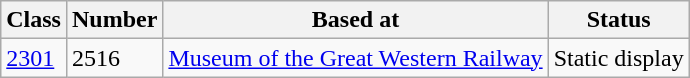<table class="wikitable">
<tr>
<th>Class</th>
<th>Number</th>
<th>Based at</th>
<th>Status</th>
</tr>
<tr>
<td><a href='#'>2301</a></td>
<td>2516</td>
<td><a href='#'>Museum of the Great Western Railway</a></td>
<td>Static display</td>
</tr>
</table>
